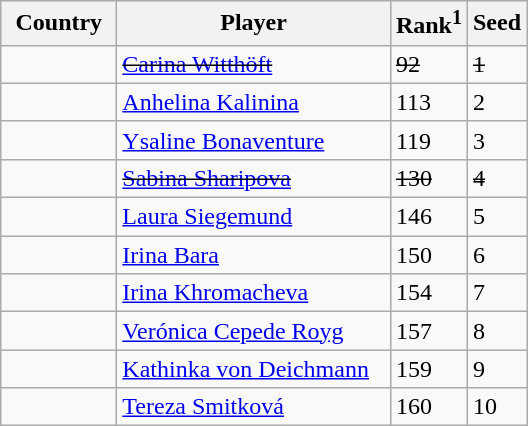<table class="sortable wikitable">
<tr>
<th width="70">Country</th>
<th width="175">Player</th>
<th>Rank<sup>1</sup></th>
<th>Seed</th>
</tr>
<tr>
<td><s></s></td>
<td><s><a href='#'>Carina Witthöft</a></s></td>
<td><s>92</s></td>
<td><s>1</s></td>
</tr>
<tr>
<td></td>
<td><a href='#'>Anhelina Kalinina</a></td>
<td>113</td>
<td>2</td>
</tr>
<tr>
<td></td>
<td><a href='#'>Ysaline Bonaventure</a></td>
<td>119</td>
<td>3</td>
</tr>
<tr>
<td><s></s></td>
<td><s><a href='#'>Sabina Sharipova</a></s></td>
<td><s>130</s></td>
<td><s>4</s></td>
</tr>
<tr>
<td></td>
<td><a href='#'>Laura Siegemund</a></td>
<td>146</td>
<td>5</td>
</tr>
<tr>
<td></td>
<td><a href='#'>Irina Bara</a></td>
<td>150</td>
<td>6</td>
</tr>
<tr>
<td></td>
<td><a href='#'>Irina Khromacheva</a></td>
<td>154</td>
<td>7</td>
</tr>
<tr>
<td></td>
<td><a href='#'>Verónica Cepede Royg</a></td>
<td>157</td>
<td>8</td>
</tr>
<tr>
<td></td>
<td><a href='#'>Kathinka von Deichmann</a></td>
<td>159</td>
<td>9</td>
</tr>
<tr>
<td></td>
<td><a href='#'>Tereza Smitková</a></td>
<td>160</td>
<td>10</td>
</tr>
</table>
